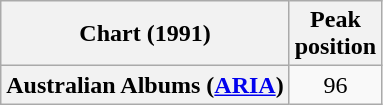<table class="wikitable plainrowheaders" style="text-align:center">
<tr>
<th scope="col">Chart (1991)</th>
<th scope="col">Peak<br>position</th>
</tr>
<tr>
<th scope="row">Australian Albums (<a href='#'>ARIA</a>)</th>
<td>96</td>
</tr>
</table>
